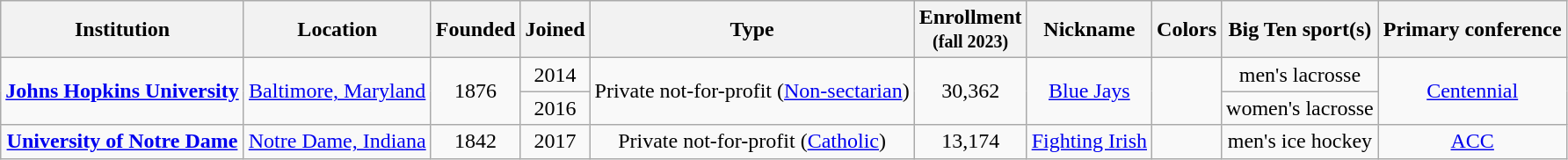<table class="wikitable sortable plainrowheaders" style="text-align: center;">
<tr>
<th>Institution</th>
<th>Location</th>
<th>Founded</th>
<th>Joined</th>
<th>Type</th>
<th>Enrollment<br><small>(fall 2023)</small></th>
<th>Nickname</th>
<th>Colors</th>
<th>Big Ten sport(s)</th>
<th>Primary conference</th>
</tr>
<tr>
<td scope="row" rowspan="2"><strong><a href='#'>Johns Hopkins University</a></strong></td>
<td rowspan="2"><a href='#'>Baltimore, Maryland</a></td>
<td rowspan="2">1876</td>
<td>2014</td>
<td rowspan="2">Private not-for-profit (<a href='#'>Non-sectarian</a>)</td>
<td rowspan="2">30,362</td>
<td rowspan="2"><a href='#'>Blue Jays</a></td>
<td rowspan="2"></td>
<td>men's lacrosse</td>
<td rowspan="2"><a href='#'>Centennial</a></td>
</tr>
<tr>
<td>2016</td>
<td>women's lacrosse</td>
</tr>
<tr>
<td scope="row"><strong><a href='#'>University of Notre Dame</a></strong></td>
<td><a href='#'>Notre Dame, Indiana</a></td>
<td>1842</td>
<td>2017</td>
<td>Private not-for-profit (<a href='#'>Catholic</a>)</td>
<td>13,174</td>
<td><a href='#'>Fighting Irish</a></td>
<td></td>
<td>men's ice hockey</td>
<td><a href='#'>ACC</a></td>
</tr>
</table>
